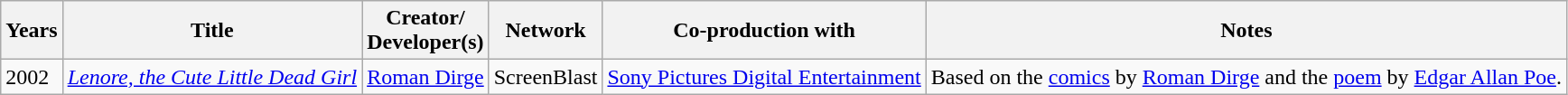<table class="wikitable sortable">
<tr>
<th scope="col">Years</th>
<th scope="col">Title</th>
<th class="unsortable" scope="col">Creator/<br>Developer(s)</th>
<th scope="col">Network</th>
<th scope="col">Co-production with</th>
<th class="unsortable" scope="col">Notes</th>
</tr>
<tr>
<td>2002</td>
<td><em><a href='#'>Lenore, the Cute Little Dead Girl</a></em></td>
<td><a href='#'>Roman Dirge</a></td>
<td>ScreenBlast</td>
<td><a href='#'>Sony Pictures Digital Entertainment</a></td>
<td>Based on the <a href='#'>comics</a> by <a href='#'>Roman Dirge</a> and the <a href='#'>poem</a> by <a href='#'>Edgar Allan Poe</a>.</td>
</tr>
</table>
